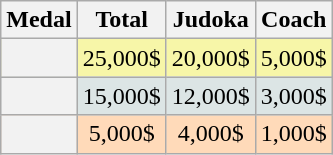<table class=wikitable style="text-align:center;">
<tr>
<th>Medal</th>
<th>Total</th>
<th>Judoka</th>
<th>Coach</th>
</tr>
<tr bgcolor=F7F6A8>
<th></th>
<td>25,000$</td>
<td>20,000$</td>
<td>5,000$</td>
</tr>
<tr bgcolor=DCE5E5>
<th></th>
<td>15,000$</td>
<td>12,000$</td>
<td>3,000$</td>
</tr>
<tr bgcolor=FFDAB9>
<th></th>
<td>5,000$</td>
<td>4,000$</td>
<td>1,000$</td>
</tr>
</table>
